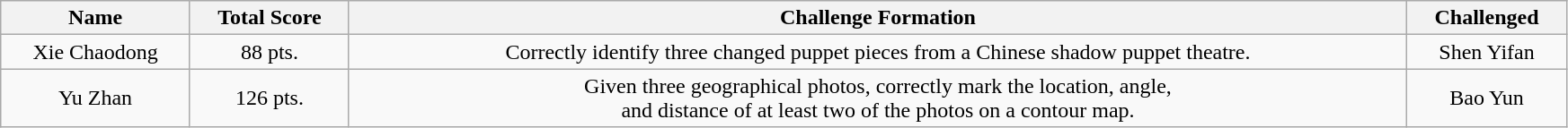<table class="wikitable" style="width:92%; text-align:center">
<tr>
<th>Name</th>
<th>Total Score</th>
<th>Challenge Formation</th>
<th>Challenged</th>
</tr>
<tr>
<td>Xie Chaodong</td>
<td>88 pts.</td>
<td>Correctly identify three changed puppet pieces from a Chinese shadow puppet theatre.</td>
<td>Shen Yifan</td>
</tr>
<tr>
<td>Yu Zhan</td>
<td>126 pts.</td>
<td>Given three geographical photos, correctly mark the location, angle,<br>and distance of at least two of the photos on a contour map.</td>
<td>Bao Yun</td>
</tr>
</table>
